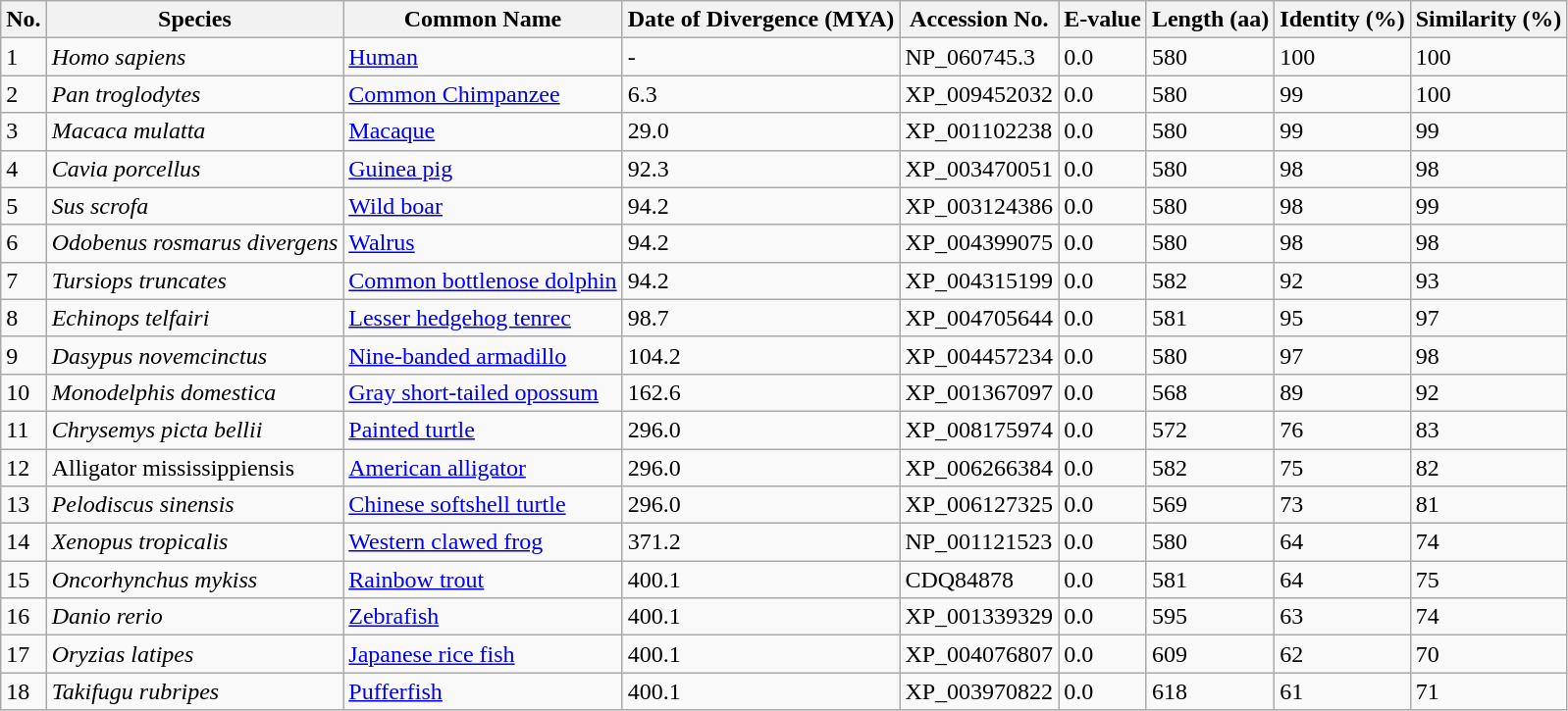<table class="wikitable">
<tr>
<th>No.</th>
<th>Species</th>
<th>Common Name</th>
<th>Date of Divergence (MYA)</th>
<th>Accession No.</th>
<th>E-value</th>
<th>Length (aa)</th>
<th>Identity (%)</th>
<th>Similarity (%)</th>
</tr>
<tr>
<td>1</td>
<td><em>Homo sapiens</em></td>
<td><a href='#'>Human</a></td>
<td>-</td>
<td>NP_060745.3</td>
<td>0.0</td>
<td>580</td>
<td>100</td>
<td>100</td>
</tr>
<tr>
<td>2</td>
<td><em>Pan troglodytes</em></td>
<td><a href='#'>Common Chimpanzee</a></td>
<td>6.3</td>
<td>XP_009452032</td>
<td>0.0</td>
<td>580</td>
<td>99</td>
<td>100</td>
</tr>
<tr>
<td>3</td>
<td><em>Macaca mulatta</em></td>
<td><a href='#'>Macaque</a></td>
<td>29.0</td>
<td>XP_001102238</td>
<td>0.0</td>
<td>580</td>
<td>99</td>
<td>99</td>
</tr>
<tr>
<td>4</td>
<td><em>Cavia porcellus</em></td>
<td><a href='#'>Guinea pig</a></td>
<td>92.3</td>
<td>XP_003470051</td>
<td>0.0</td>
<td>580</td>
<td>98</td>
<td>98</td>
</tr>
<tr>
<td>5</td>
<td><em>Sus scrofa</em></td>
<td><a href='#'>Wild boar</a></td>
<td>94.2</td>
<td>XP_003124386</td>
<td>0.0</td>
<td>580</td>
<td>98</td>
<td>99</td>
</tr>
<tr>
<td>6</td>
<td><em>Odobenus rosmarus divergens</em></td>
<td><a href='#'>Walrus</a></td>
<td>94.2</td>
<td>XP_004399075</td>
<td>0.0</td>
<td>580</td>
<td>98</td>
<td>98</td>
</tr>
<tr>
<td>7</td>
<td><em>Tursiops truncates</em></td>
<td><a href='#'>Common bottlenose dolphin</a></td>
<td>94.2</td>
<td>XP_004315199</td>
<td>0.0</td>
<td>582</td>
<td>92</td>
<td>93</td>
</tr>
<tr>
<td>8</td>
<td><em>Echinops telfairi</em></td>
<td><a href='#'>Lesser hedgehog tenrec</a></td>
<td>98.7</td>
<td>XP_004705644</td>
<td>0.0</td>
<td>581</td>
<td>95</td>
<td>97</td>
</tr>
<tr>
<td>9</td>
<td><em>Dasypus novemcinctus</em></td>
<td><a href='#'>Nine-banded armadillo</a></td>
<td>104.2</td>
<td>XP_004457234</td>
<td>0.0</td>
<td>580</td>
<td>97</td>
<td>98</td>
</tr>
<tr>
<td>10</td>
<td><em>Monodelphis domestica</em></td>
<td><a href='#'>Gray short-tailed opossum</a></td>
<td>162.6</td>
<td>XP_001367097</td>
<td>0.0</td>
<td>568</td>
<td>89</td>
<td>92</td>
</tr>
<tr>
<td>11</td>
<td><em>Chrysemys picta bellii</em></td>
<td><a href='#'>Painted turtle</a></td>
<td>296.0</td>
<td>XP_008175974</td>
<td>0.0</td>
<td>572</td>
<td>76</td>
<td>83</td>
</tr>
<tr>
<td>12</td>
<td>Alligator mississippiensis</td>
<td><a href='#'>American alligator</a></td>
<td>296.0</td>
<td>XP_006266384</td>
<td>0.0</td>
<td>582</td>
<td>75</td>
<td>82</td>
</tr>
<tr>
<td>13</td>
<td><em>Pelodiscus sinensis</em></td>
<td><a href='#'>Chinese softshell turtle</a></td>
<td>296.0</td>
<td>XP_006127325</td>
<td>0.0</td>
<td>569</td>
<td>73</td>
<td>81</td>
</tr>
<tr>
<td>14</td>
<td><em>Xenopus tropicalis</em></td>
<td><a href='#'>Western clawed frog</a></td>
<td>371.2</td>
<td>NP_001121523</td>
<td>0.0</td>
<td>580</td>
<td>64</td>
<td>74</td>
</tr>
<tr>
<td>15</td>
<td><em>Oncorhynchus mykiss</em></td>
<td><a href='#'>Rainbow trout</a></td>
<td>400.1</td>
<td>CDQ84878</td>
<td>0.0</td>
<td>581</td>
<td>64</td>
<td>75</td>
</tr>
<tr>
<td>16</td>
<td><em>Danio rerio</em></td>
<td><a href='#'>Zebrafish</a></td>
<td>400.1</td>
<td>XP_001339329</td>
<td>0.0</td>
<td>595</td>
<td>63</td>
<td>74</td>
</tr>
<tr>
<td>17</td>
<td><em>Oryzias latipes</em></td>
<td><a href='#'>Japanese rice fish</a></td>
<td>400.1</td>
<td>XP_004076807</td>
<td>0.0</td>
<td>609</td>
<td>62</td>
<td>70</td>
</tr>
<tr>
<td>18</td>
<td><em>Takifugu rubripes</em></td>
<td><a href='#'>Pufferfish</a></td>
<td>400.1</td>
<td>XP_003970822</td>
<td>0.0</td>
<td>618</td>
<td>61</td>
<td>71</td>
</tr>
</table>
